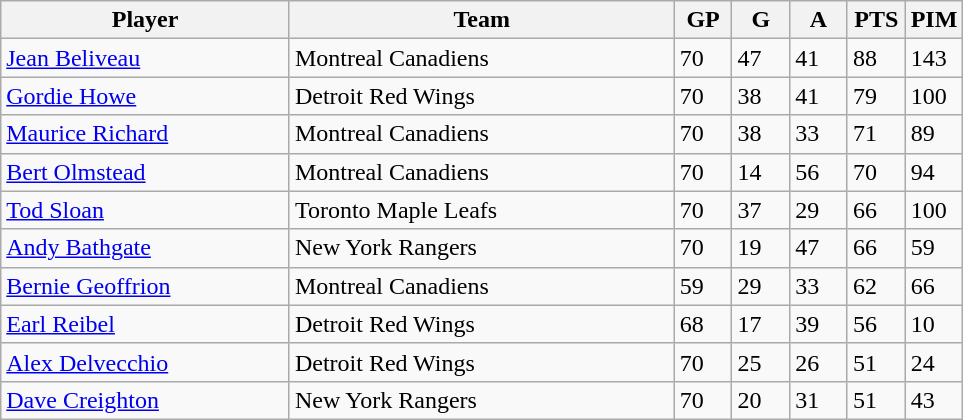<table class="wikitable">
<tr>
<th bgcolor="#DDDDFF" width="30%">Player</th>
<th bgcolor="#DDDDFF" width="40%">Team</th>
<th bgcolor="#DDDDFF" width="6%">GP</th>
<th bgcolor="#DDDDFF" width="6%">G</th>
<th bgcolor="#DDDDFF" width="6%">A</th>
<th bgcolor="#DDDDFF" width="6%">PTS</th>
<th bgcolor="#DDDDFF" width="6%">PIM</th>
</tr>
<tr>
<td><a href='#'>Jean Beliveau</a></td>
<td>Montreal Canadiens</td>
<td>70</td>
<td>47</td>
<td>41</td>
<td>88</td>
<td>143</td>
</tr>
<tr>
<td><a href='#'>Gordie Howe</a></td>
<td>Detroit Red Wings</td>
<td>70</td>
<td>38</td>
<td>41</td>
<td>79</td>
<td>100</td>
</tr>
<tr>
<td><a href='#'>Maurice Richard</a></td>
<td>Montreal Canadiens</td>
<td>70</td>
<td>38</td>
<td>33</td>
<td>71</td>
<td>89</td>
</tr>
<tr>
<td><a href='#'>Bert Olmstead</a></td>
<td>Montreal Canadiens</td>
<td>70</td>
<td>14</td>
<td>56</td>
<td>70</td>
<td>94</td>
</tr>
<tr>
<td><a href='#'>Tod Sloan</a></td>
<td>Toronto Maple Leafs</td>
<td>70</td>
<td>37</td>
<td>29</td>
<td>66</td>
<td>100</td>
</tr>
<tr>
<td><a href='#'>Andy Bathgate</a></td>
<td>New York Rangers</td>
<td>70</td>
<td>19</td>
<td>47</td>
<td>66</td>
<td>59</td>
</tr>
<tr>
<td><a href='#'>Bernie Geoffrion</a></td>
<td>Montreal Canadiens</td>
<td>59</td>
<td>29</td>
<td>33</td>
<td>62</td>
<td>66</td>
</tr>
<tr>
<td><a href='#'>Earl Reibel</a></td>
<td>Detroit Red Wings</td>
<td>68</td>
<td>17</td>
<td>39</td>
<td>56</td>
<td>10</td>
</tr>
<tr>
<td><a href='#'>Alex Delvecchio</a></td>
<td>Detroit Red Wings</td>
<td>70</td>
<td>25</td>
<td>26</td>
<td>51</td>
<td>24</td>
</tr>
<tr>
<td><a href='#'>Dave Creighton</a></td>
<td>New York Rangers</td>
<td>70</td>
<td>20</td>
<td>31</td>
<td>51</td>
<td>43</td>
</tr>
</table>
